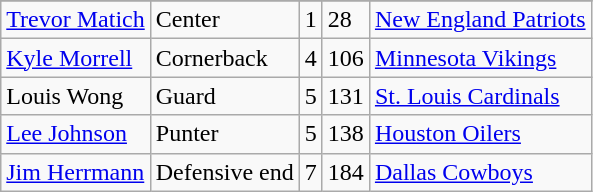<table class="wikitable">
<tr>
</tr>
<tr>
<td><a href='#'>Trevor Matich</a></td>
<td>Center</td>
<td>1</td>
<td>28</td>
<td><a href='#'>New England Patriots</a></td>
</tr>
<tr>
<td><a href='#'>Kyle Morrell</a></td>
<td>Cornerback</td>
<td>4</td>
<td>106</td>
<td><a href='#'>Minnesota Vikings</a></td>
</tr>
<tr>
<td>Louis Wong</td>
<td>Guard</td>
<td>5</td>
<td>131</td>
<td><a href='#'>St. Louis Cardinals</a></td>
</tr>
<tr>
<td><a href='#'>Lee Johnson</a></td>
<td>Punter</td>
<td>5</td>
<td>138</td>
<td><a href='#'>Houston Oilers</a></td>
</tr>
<tr>
<td><a href='#'>Jim Herrmann</a></td>
<td>Defensive end</td>
<td>7</td>
<td>184</td>
<td><a href='#'>Dallas Cowboys</a></td>
</tr>
</table>
